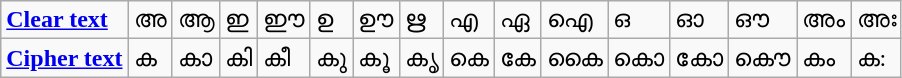<table class="wikitable">
<tr>
<td><strong><a href='#'>Clear text</a></strong></td>
<td>അ</td>
<td>ആ</td>
<td>ഇ</td>
<td>ഈ</td>
<td>ഉ</td>
<td>ഊ</td>
<td>ഋ</td>
<td>എ</td>
<td>ഏ</td>
<td>ഐ</td>
<td>ഒ</td>
<td>ഓ</td>
<td>ഔ</td>
<td>അം</td>
<td>അഃ</td>
</tr>
<tr>
<td><strong><a href='#'>Cipher text</a></strong></td>
<td>ക</td>
<td>കാ</td>
<td>കി</td>
<td>കീ</td>
<td>കു</td>
<td>കൂ</td>
<td>കൃ</td>
<td>കെ</td>
<td>കേ</td>
<td>കൈ</td>
<td>കൊ</td>
<td>കോ</td>
<td>കൌ</td>
<td>കം</td>
<td>ക:</td>
</tr>
</table>
